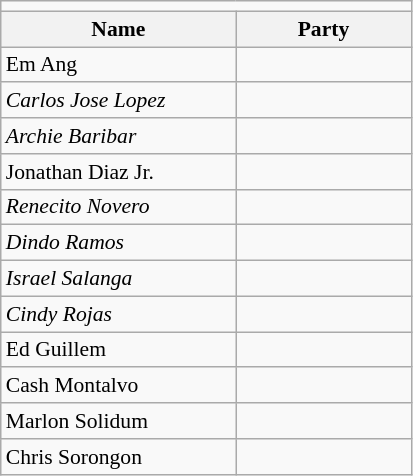<table class=wikitable style="font-size:90%">
<tr>
<td colspan=4 bgcolor=></td>
</tr>
<tr>
<th style="width:150px;">Name</th>
<th colspan="2" style="width:110px;">Party</th>
</tr>
<tr>
<td>Em Ang</td>
<td></td>
</tr>
<tr>
<td><em>Carlos Jose Lopez</em></td>
<td></td>
</tr>
<tr>
<td><em>Archie Baribar</em></td>
<td></td>
</tr>
<tr>
<td>Jonathan Diaz Jr.</td>
<td></td>
</tr>
<tr>
<td><em>Renecito Novero</em></td>
<td></td>
</tr>
<tr>
<td><em>Dindo Ramos</em></td>
<td></td>
</tr>
<tr>
<td><em>Israel Salanga</em></td>
<td></td>
</tr>
<tr>
<td><em>Cindy Rojas</em></td>
<td></td>
</tr>
<tr>
<td>Ed Guillem</td>
<td></td>
</tr>
<tr>
<td>Cash Montalvo</td>
<td></td>
</tr>
<tr>
<td>Marlon Solidum</td>
<td></td>
</tr>
<tr>
<td>Chris Sorongon</td>
<td></td>
</tr>
</table>
